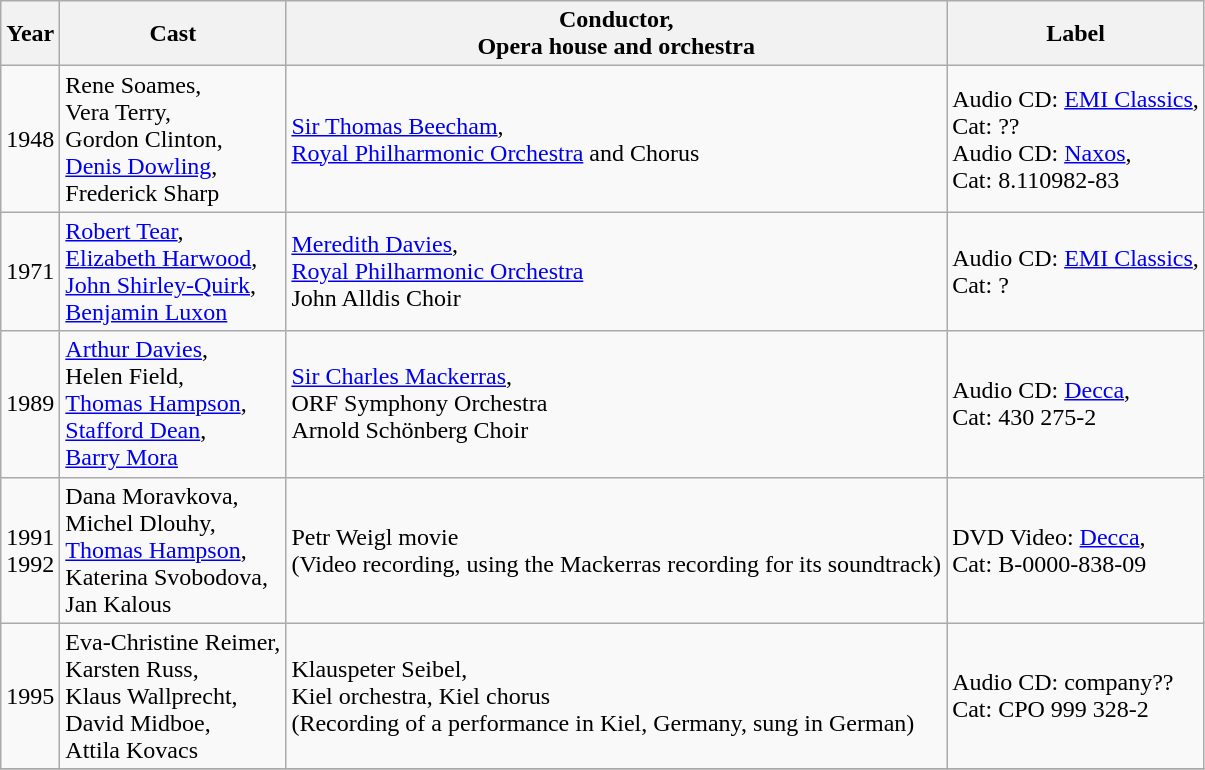<table class="wikitable">
<tr>
<th>Year</th>
<th>Cast</th>
<th>Conductor,<br>Opera house and orchestra</th>
<th>Label</th>
</tr>
<tr>
<td>1948</td>
<td>Rene Soames,<br>Vera Terry,<br>Gordon Clinton,<br><a href='#'>Denis Dowling</a>,<br>Frederick Sharp</td>
<td><a href='#'>Sir Thomas Beecham</a>,<br><a href='#'>Royal Philharmonic Orchestra</a> and Chorus</td>
<td>Audio CD: <a href='#'>EMI Classics</a>,<br>Cat: ??<br>Audio CD: <a href='#'>Naxos</a>,<br>Cat: 8.110982-83</td>
</tr>
<tr>
<td>1971</td>
<td><a href='#'>Robert Tear</a>,<br><a href='#'>Elizabeth Harwood</a>,<br><a href='#'>John Shirley-Quirk</a>,<br><a href='#'>Benjamin Luxon</a></td>
<td><a href='#'>Meredith Davies</a>,<br><a href='#'>Royal Philharmonic Orchestra</a><br>John Alldis Choir</td>
<td>Audio CD: <a href='#'>EMI Classics</a>,<br>Cat: ?</td>
</tr>
<tr>
<td>1989</td>
<td><a href='#'>Arthur Davies</a>,<br>Helen Field,<br><a href='#'>Thomas Hampson</a>,<br><a href='#'>Stafford Dean</a>,<br><a href='#'>Barry Mora</a></td>
<td><a href='#'>Sir Charles Mackerras</a>,<br>ORF Symphony Orchestra<br>Arnold Schönberg Choir</td>
<td>Audio CD: <a href='#'>Decca</a>,<br> Cat: 430 275-2</td>
</tr>
<tr>
<td>1991<br>1992</td>
<td>Dana Moravkova,<br>Michel Dlouhy,<br><a href='#'>Thomas Hampson</a>,<br>Katerina Svobodova,<br>Jan Kalous</td>
<td>Petr Weigl movie<br>(Video recording, using the Mackerras recording for its soundtrack)</td>
<td>DVD Video: <a href='#'>Decca</a>,<br>Cat: B-0000-838-09</td>
</tr>
<tr>
<td>1995</td>
<td>Eva-Christine Reimer,<br> Karsten Russ,<br> Klaus Wallprecht,<br> David Midboe,<br>Attila Kovacs</td>
<td>Klauspeter Seibel,<br>Kiel orchestra, Kiel chorus<br>(Recording of a performance in Kiel, Germany, sung in German)</td>
<td>Audio CD: company??<br>Cat: CPO 999 328-2</td>
</tr>
<tr>
</tr>
</table>
